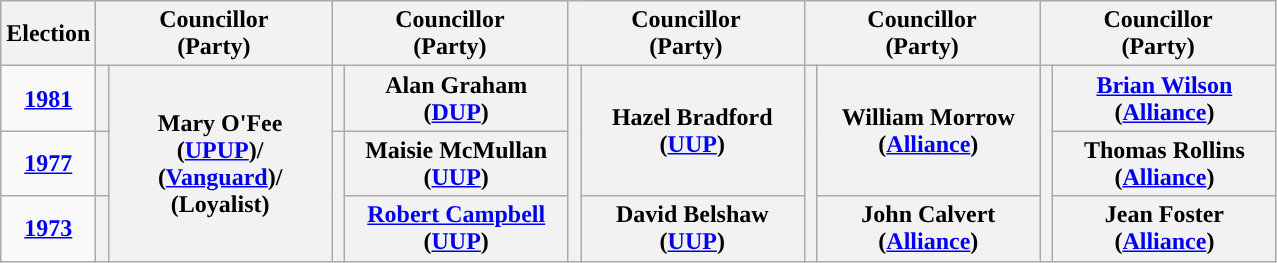<table class="wikitable" style="text-align:center">
<tr>
<th scope="col" width="50">Election</th>
<th scope="col" width="150" colspan = "2">Councillor<br> (Party)</th>
<th scope="col" width="150" colspan = "2">Councillor<br> (Party)</th>
<th scope="col" width="150" colspan = "2">Councillor<br> (Party)</th>
<th scope="col" width="150" colspan = "2">Councillor<br> (Party)</th>
<th scope="col" width="150" colspan = "2">Councillor<br> (Party)</th>
</tr>
<tr>
<td><strong><a href='#'>1981</a></strong></td>
<th rowspan="1" width="1" style="background-color: "></th>
<th rowspan = "3">Mary O'Fee <br> (<a href='#'>UPUP</a>)/ <br> (<a href='#'>Vanguard</a>)/ <br> (Loyalist)</th>
<th rowspan="1" width="1" style="background-color: "></th>
<th rowspan = "1">Alan Graham <br> (<a href='#'>DUP</a>)</th>
<th rowspan="3" width="1" style="background-color: "></th>
<th rowspan = "2">Hazel Bradford <br> (<a href='#'>UUP</a>)</th>
<th rowspan="3" width="1" style="background-color: "></th>
<th rowspan = "2">William Morrow <br> (<a href='#'>Alliance</a>)</th>
<th rowspan="3" width="1" style="background-color: "></th>
<th rowspan = "1"><a href='#'>Brian Wilson</a> <br> (<a href='#'>Alliance</a>)</th>
</tr>
<tr>
<td><strong><a href='#'>1977</a></strong></td>
<th rowspan="1" width="1" style="background-color: "></th>
<th rowspan="2" width="1" style="background-color: "></th>
<th rowspan = "1">Maisie McMullan <br> (<a href='#'>UUP</a>)</th>
<th rowspan = "1">Thomas Rollins <br> (<a href='#'>Alliance</a>)</th>
</tr>
<tr>
<td><strong><a href='#'>1973</a></strong></td>
<th rowspan="1" width="1" style="background-color: "></th>
<th rowspan = "1"><a href='#'>Robert Campbell</a> <br> (<a href='#'>UUP</a>)</th>
<th rowspan = "1">David Belshaw <br> (<a href='#'>UUP</a>)</th>
<th rowspan = "1">John Calvert <br> (<a href='#'>Alliance</a>)</th>
<th rowspan = "1">Jean Foster <br> (<a href='#'>Alliance</a>)</th>
</tr>
</table>
